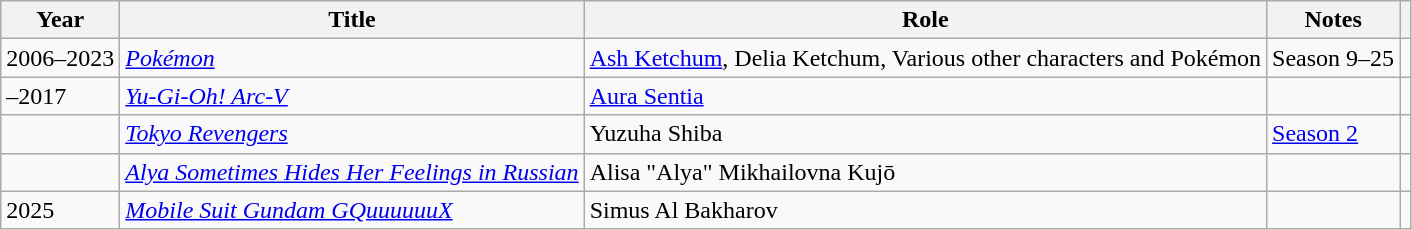<table class="wikitable sortable plainrowheaders">
<tr>
<th>Year</th>
<th>Title</th>
<th>Role</th>
<th class="unsortable">Notes</th>
<th class="unsortable"></th>
</tr>
<tr>
<td {{dts>2006–2023</td>
<td><em><a href='#'>Pokémon</a></em></td>
<td><a href='#'>Ash Ketchum</a>, Delia Ketchum, Various other characters and Pokémon</td>
<td>Season 9–25</td>
<td></td>
</tr>
<tr>
<td>–2017</td>
<td><em><a href='#'>Yu-Gi-Oh! Arc-V</a></em></td>
<td><a href='#'>Aura Sentia</a></td>
<td></td>
<td></td>
</tr>
<tr>
<td></td>
<td><em><a href='#'>Tokyo Revengers</a></em></td>
<td>Yuzuha Shiba</td>
<td><a href='#'>Season 2</a></td>
<td></td>
</tr>
<tr>
<td></td>
<td><em><a href='#'>Alya Sometimes Hides Her Feelings in Russian</a></em></td>
<td>Alisa "Alya" Mikhailovna Kujō</td>
<td></td>
<td></td>
</tr>
<tr>
<td>2025</td>
<td><em><a href='#'>Mobile Suit Gundam GQuuuuuuX</a></em></td>
<td>Simus Al Bakharov</td>
<td></td>
<td></td>
</tr>
</table>
